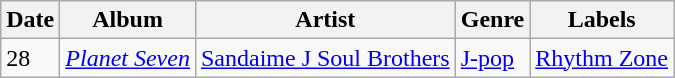<table class="wikitable">
<tr>
<th>Date</th>
<th>Album</th>
<th>Artist</th>
<th>Genre</th>
<th>Labels</th>
</tr>
<tr>
<td>28</td>
<td><em><a href='#'>Planet Seven</a></em></td>
<td><a href='#'>Sandaime J Soul Brothers</a></td>
<td><a href='#'>J-pop</a></td>
<td><a href='#'>Rhythm Zone</a></td>
</tr>
</table>
